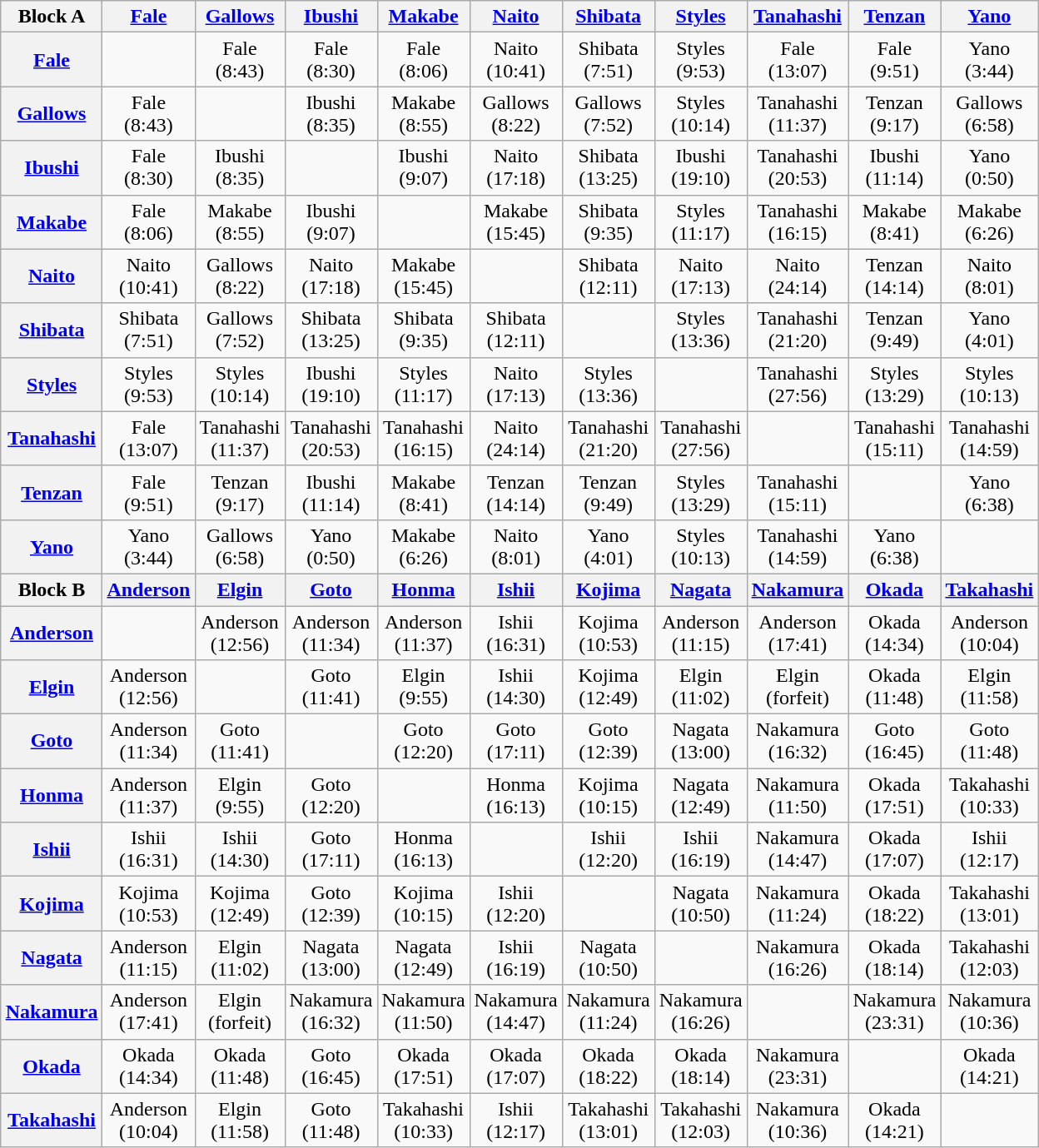<table class="wikitable" align=center style="margin: 1em auto 1em auto">
<tr align="center">
<th>Block A</th>
<th><a href='#'>Fale</a></th>
<th><a href='#'>Gallows</a></th>
<th><a href='#'>Ibushi</a></th>
<th><a href='#'>Makabe</a></th>
<th><a href='#'>Naito</a></th>
<th><a href='#'>Shibata</a></th>
<th><a href='#'>Styles</a></th>
<th><a href='#'>Tanahashi</a></th>
<th><a href='#'>Tenzan</a></th>
<th><a href='#'>Yano</a></th>
</tr>
<tr align="center">
<th><a href='#'>Fale</a></th>
<td></td>
<td>Fale<br>(8:43)</td>
<td>Fale<br>(8:30)</td>
<td>Fale<br>(8:06)</td>
<td>Naito<br>(10:41)</td>
<td>Shibata<br>(7:51)</td>
<td>Styles<br>(9:53)</td>
<td>Fale<br>(13:07)</td>
<td>Fale<br>(9:51)</td>
<td>Yano<br>(3:44)</td>
</tr>
<tr align="center">
<th><a href='#'>Gallows</a></th>
<td>Fale<br>(8:43)</td>
<td></td>
<td>Ibushi<br>(8:35)</td>
<td>Makabe<br>(8:55)</td>
<td>Gallows<br>(8:22)</td>
<td>Gallows<br>(7:52)</td>
<td>Styles<br>(10:14)</td>
<td>Tanahashi<br>(11:37)</td>
<td>Tenzan<br>(9:17)</td>
<td>Gallows<br>(6:58)</td>
</tr>
<tr align="center">
<th><a href='#'>Ibushi</a></th>
<td>Fale<br>(8:30)</td>
<td>Ibushi<br>(8:35)</td>
<td></td>
<td>Ibushi<br>(9:07)</td>
<td>Naito<br>(17:18)</td>
<td>Shibata<br>(13:25)</td>
<td>Ibushi<br>(19:10)</td>
<td>Tanahashi<br>(20:53)</td>
<td>Ibushi<br>(11:14)</td>
<td>Yano<br>(0:50)</td>
</tr>
<tr align="center">
<th><a href='#'>Makabe</a></th>
<td>Fale<br>(8:06)</td>
<td>Makabe<br>(8:55)</td>
<td>Ibushi<br>(9:07)</td>
<td></td>
<td>Makabe<br>(15:45)</td>
<td>Shibata<br>(9:35)</td>
<td>Styles<br>(11:17)</td>
<td>Tanahashi<br>(16:15)</td>
<td>Makabe<br>(8:41)</td>
<td>Makabe<br>(6:26)</td>
</tr>
<tr align="center">
<th><a href='#'>Naito</a></th>
<td>Naito<br>(10:41)</td>
<td>Gallows<br>(8:22)</td>
<td>Naito<br>(17:18)</td>
<td>Makabe<br>(15:45)</td>
<td></td>
<td>Shibata<br>(12:11)</td>
<td>Naito<br>(17:13)</td>
<td>Naito<br>(24:14)</td>
<td>Tenzan<br>(14:14)</td>
<td>Naito<br>(8:01)</td>
</tr>
<tr align="center">
<th><a href='#'>Shibata</a></th>
<td>Shibata<br>(7:51)</td>
<td>Gallows<br>(7:52)</td>
<td>Shibata<br>(13:25)</td>
<td>Shibata<br>(9:35)</td>
<td>Shibata<br>(12:11)</td>
<td></td>
<td>Styles<br>(13:36)</td>
<td>Tanahashi<br>(21:20)</td>
<td>Tenzan<br>(9:49)</td>
<td>Yano<br>(4:01)</td>
</tr>
<tr align="center">
<th><a href='#'>Styles</a></th>
<td>Styles<br>(9:53)</td>
<td>Styles<br>(10:14)</td>
<td>Ibushi<br>(19:10)</td>
<td>Styles<br>(11:17)</td>
<td>Naito<br>(17:13)</td>
<td>Styles<br>(13:36)</td>
<td></td>
<td>Tanahashi<br>(27:56)</td>
<td>Styles<br>(13:29)</td>
<td>Styles<br>(10:13)</td>
</tr>
<tr align="center">
<th><a href='#'>Tanahashi</a></th>
<td>Fale<br>(13:07)</td>
<td>Tanahashi<br>(11:37)</td>
<td>Tanahashi<br>(20:53)</td>
<td>Tanahashi<br>(16:15)</td>
<td>Naito<br>(24:14)</td>
<td>Tanahashi<br>(21:20)</td>
<td>Tanahashi<br>(27:56)</td>
<td></td>
<td>Tanahashi<br>(15:11)</td>
<td>Tanahashi<br>(14:59)</td>
</tr>
<tr align="center">
<th><a href='#'>Tenzan</a></th>
<td>Fale<br>(9:51)</td>
<td>Tenzan<br>(9:17)</td>
<td>Ibushi<br>(11:14)</td>
<td>Makabe<br>(8:41)</td>
<td>Tenzan<br>(14:14)</td>
<td>Tenzan<br>(9:49)</td>
<td>Styles<br>(13:29)</td>
<td>Tanahashi<br>(15:11)</td>
<td></td>
<td>Yano<br>(6:38)</td>
</tr>
<tr align="center">
<th><a href='#'>Yano</a></th>
<td>Yano<br>(3:44)</td>
<td>Gallows<br>(6:58)</td>
<td>Yano<br>(0:50)</td>
<td>Makabe<br>(6:26)</td>
<td>Naito<br>(8:01)</td>
<td>Yano<br>(4:01)</td>
<td>Styles<br>(10:13)</td>
<td>Tanahashi<br>(14:59)</td>
<td>Yano<br>(6:38)</td>
<td></td>
</tr>
<tr align="center">
<th>Block B</th>
<th><a href='#'>Anderson</a></th>
<th><a href='#'>Elgin</a></th>
<th><a href='#'>Goto</a></th>
<th><a href='#'>Honma</a></th>
<th><a href='#'>Ishii</a></th>
<th><a href='#'>Kojima</a></th>
<th><a href='#'>Nagata</a></th>
<th><a href='#'>Nakamura</a></th>
<th><a href='#'>Okada</a></th>
<th><a href='#'>Takahashi</a></th>
</tr>
<tr align="center">
<th><a href='#'>Anderson</a></th>
<td></td>
<td>Anderson<br>(12:56)</td>
<td>Anderson<br>(11:34)</td>
<td>Anderson<br>(11:37)</td>
<td>Ishii<br>(16:31)</td>
<td>Kojima<br>(10:53)</td>
<td>Anderson<br>(11:15)</td>
<td>Anderson<br>(17:41)</td>
<td>Okada<br>(14:34)</td>
<td>Anderson<br>(10:04)</td>
</tr>
<tr align="center">
<th><a href='#'>Elgin</a></th>
<td>Anderson<br>(12:56)</td>
<td></td>
<td>Goto<br>(11:41)</td>
<td>Elgin<br>(9:55)</td>
<td>Ishii<br>(14:30)</td>
<td>Kojima<br>(12:49)</td>
<td>Elgin<br>(11:02)</td>
<td>Elgin<br>(forfeit)</td>
<td>Okada<br>(11:48)</td>
<td>Elgin<br>(11:58)</td>
</tr>
<tr align="center">
<th><a href='#'>Goto</a></th>
<td>Anderson<br>(11:34)</td>
<td>Goto<br>(11:41)</td>
<td></td>
<td>Goto<br>(12:20)</td>
<td>Goto<br>(17:11)</td>
<td>Goto<br>(12:39)</td>
<td>Nagata<br>(13:00)</td>
<td>Nakamura<br>(16:32)</td>
<td>Goto<br>(16:45)</td>
<td>Goto<br>(11:48)</td>
</tr>
<tr align="center">
<th><a href='#'>Honma</a></th>
<td>Anderson<br>(11:37)</td>
<td>Elgin<br>(9:55)</td>
<td>Goto<br>(12:20)</td>
<td></td>
<td>Honma<br>(16:13)</td>
<td>Kojima<br>(10:15)</td>
<td>Nagata<br>(12:49)</td>
<td>Nakamura<br>(11:50)</td>
<td>Okada<br>(17:51)</td>
<td>Takahashi<br>(10:33)</td>
</tr>
<tr align="center">
<th><a href='#'>Ishii</a></th>
<td>Ishii<br>(16:31)</td>
<td>Ishii<br>(14:30)</td>
<td>Goto<br>(17:11)</td>
<td>Honma<br>(16:13)</td>
<td></td>
<td>Ishii<br>(12:20)</td>
<td>Ishii<br>(16:19)</td>
<td>Nakamura<br>(14:47)</td>
<td>Okada<br>(17:07)</td>
<td>Ishii<br>(12:17)</td>
</tr>
<tr align="center">
<th><a href='#'>Kojima</a></th>
<td>Kojima<br>(10:53)</td>
<td>Kojima<br>(12:49)</td>
<td>Goto<br>(12:39)</td>
<td>Kojima<br>(10:15)</td>
<td>Ishii<br>(12:20)</td>
<td></td>
<td>Nagata<br>(10:50)</td>
<td>Nakamura<br>(11:24)</td>
<td>Okada<br>(18:22)</td>
<td>Takahashi<br>(13:01)</td>
</tr>
<tr align="center">
<th><a href='#'>Nagata</a></th>
<td>Anderson<br>(11:15)</td>
<td>Elgin<br>(11:02)</td>
<td>Nagata<br>(13:00)</td>
<td>Nagata<br>(12:49)</td>
<td>Ishii<br>(16:19)</td>
<td>Nagata<br>(10:50)</td>
<td></td>
<td>Nakamura<br>(16:26)</td>
<td>Okada<br>(18:14)</td>
<td>Takahashi<br>(12:03)</td>
</tr>
<tr align="center">
<th><a href='#'>Nakamura</a></th>
<td>Anderson<br>(17:41)</td>
<td>Elgin<br>(forfeit)</td>
<td>Nakamura<br>(16:32)</td>
<td>Nakamura<br>(11:50)</td>
<td>Nakamura<br>(14:47)</td>
<td>Nakamura<br>(11:24)</td>
<td>Nakamura<br>(16:26)</td>
<td></td>
<td>Nakamura<br>(23:31)</td>
<td>Nakamura<br>(10:36)</td>
</tr>
<tr align="center">
<th><a href='#'>Okada</a></th>
<td>Okada<br>(14:34)</td>
<td>Okada<br>(11:48)</td>
<td>Goto<br>(16:45)</td>
<td>Okada<br>(17:51)</td>
<td>Okada<br>(17:07)</td>
<td>Okada<br>(18:22)</td>
<td>Okada<br>(18:14)</td>
<td>Nakamura<br>(23:31)</td>
<td></td>
<td>Okada<br>(14:21)</td>
</tr>
<tr align="center">
<th><a href='#'>Takahashi</a></th>
<td>Anderson<br>(10:04)</td>
<td>Elgin<br>(11:58)</td>
<td>Goto<br>(11:48)</td>
<td>Takahashi<br>(10:33)</td>
<td>Ishii<br>(12:17)</td>
<td>Takahashi<br>(13:01)</td>
<td>Takahashi<br>(12:03)</td>
<td>Nakamura<br>(10:36)</td>
<td>Okada<br>(14:21)</td>
<td></td>
</tr>
</table>
